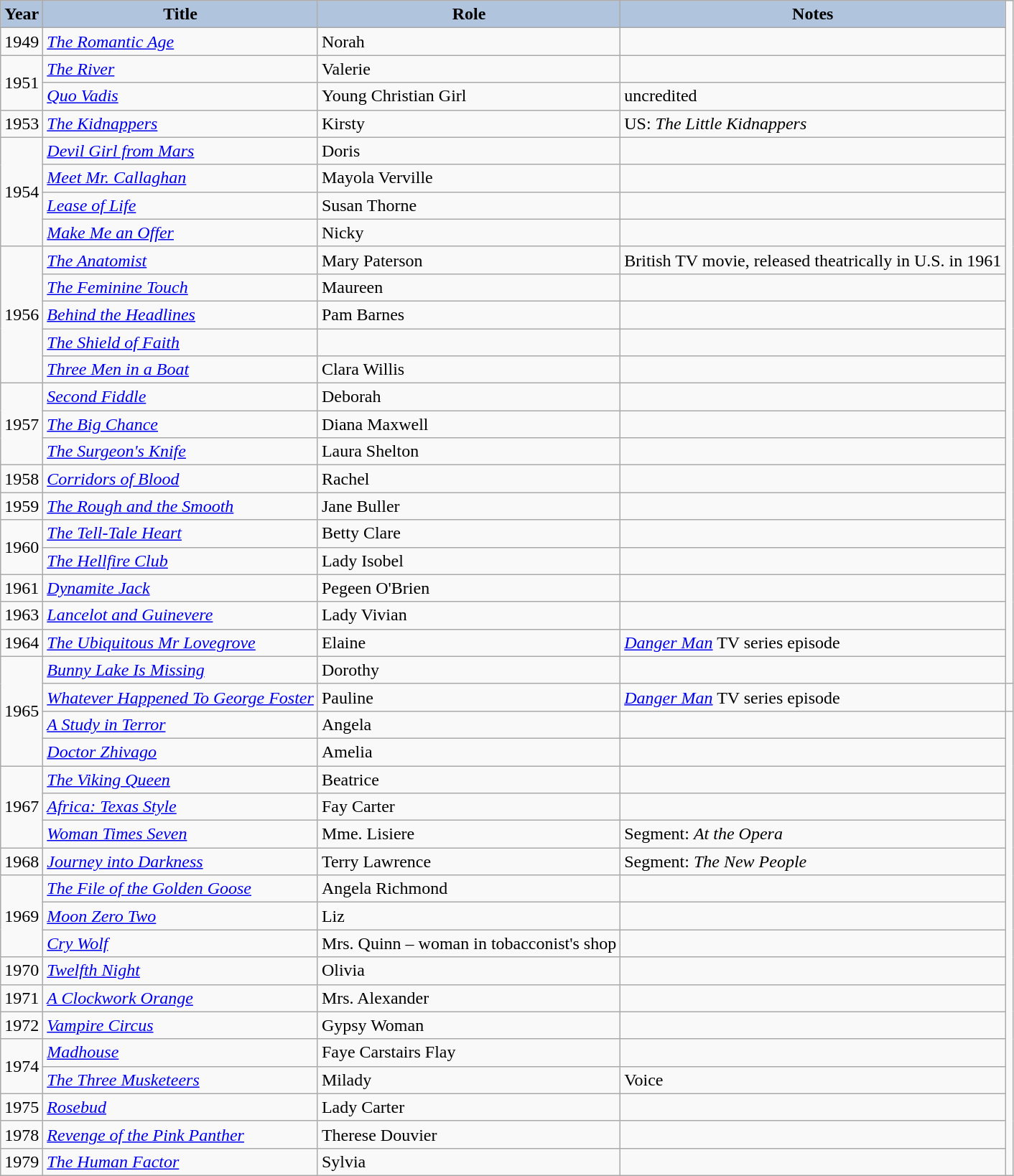<table class="wikitable sortable">
<tr>
<th style="background:#B0C4DE;">Year</th>
<th style="background:#B0C4DE;">Title</th>
<th style="background:#B0C4DE;">Role</th>
<th style="background:#B0C4DE;">Notes</th>
</tr>
<tr>
<td>1949</td>
<td><em><a href='#'>The Romantic Age</a></em></td>
<td>Norah</td>
<td></td>
</tr>
<tr>
<td rowspan=2>1951</td>
<td><em><a href='#'>The River</a></em></td>
<td>Valerie</td>
<td></td>
</tr>
<tr>
<td><em><a href='#'>Quo Vadis</a></em></td>
<td>Young Christian Girl</td>
<td>uncredited</td>
</tr>
<tr>
<td>1953</td>
<td><em><a href='#'>The Kidnappers</a></em></td>
<td>Kirsty</td>
<td>US: <em>The Little Kidnappers</em></td>
</tr>
<tr>
<td rowspan=4>1954</td>
<td><em><a href='#'>Devil Girl from Mars</a></em></td>
<td>Doris</td>
<td></td>
</tr>
<tr>
<td><em><a href='#'>Meet Mr. Callaghan</a></em></td>
<td>Mayola Verville</td>
<td></td>
</tr>
<tr>
<td><em><a href='#'>Lease of Life</a></em></td>
<td>Susan Thorne</td>
<td></td>
</tr>
<tr>
<td><em><a href='#'>Make Me an Offer</a></em></td>
<td>Nicky</td>
<td></td>
</tr>
<tr>
<td rowspan=5>1956</td>
<td><em><a href='#'>The Anatomist</a></em></td>
<td>Mary Paterson</td>
<td>British TV movie, released theatrically in U.S. in 1961</td>
</tr>
<tr>
<td><em><a href='#'>The Feminine Touch</a></em></td>
<td>Maureen</td>
<td></td>
</tr>
<tr>
<td><em><a href='#'>Behind the Headlines</a></em></td>
<td>Pam Barnes</td>
<td></td>
</tr>
<tr>
<td><em><a href='#'>The Shield of Faith</a></em></td>
<td></td>
<td></td>
</tr>
<tr>
<td><em><a href='#'>Three Men in a Boat</a></em></td>
<td>Clara Willis</td>
<td></td>
</tr>
<tr>
<td rowspan=3>1957</td>
<td><em><a href='#'>Second Fiddle</a></em></td>
<td>Deborah</td>
<td></td>
</tr>
<tr>
<td><em><a href='#'>The Big Chance</a></em></td>
<td>Diana Maxwell</td>
<td></td>
</tr>
<tr>
<td><em><a href='#'>The Surgeon's Knife</a></em></td>
<td>Laura Shelton</td>
<td></td>
</tr>
<tr>
<td>1958</td>
<td><em><a href='#'>Corridors of Blood</a></em></td>
<td>Rachel</td>
<td></td>
</tr>
<tr>
<td>1959</td>
<td><em><a href='#'>The Rough and the Smooth</a></em></td>
<td>Jane Buller</td>
<td></td>
</tr>
<tr>
<td rowspan=2>1960</td>
<td><em><a href='#'>The Tell-Tale Heart</a></em></td>
<td>Betty Clare</td>
<td></td>
</tr>
<tr>
<td><em><a href='#'>The Hellfire Club</a></em></td>
<td>Lady Isobel</td>
<td></td>
</tr>
<tr>
<td>1961</td>
<td><em><a href='#'>Dynamite Jack</a></em></td>
<td>Pegeen O'Brien</td>
<td></td>
</tr>
<tr>
<td>1963</td>
<td><em><a href='#'>Lancelot and Guinevere</a></em></td>
<td>Lady Vivian</td>
<td></td>
</tr>
<tr>
<td>1964</td>
<td><em><a href='#'>The Ubiquitous Mr Lovegrove</a></em></td>
<td>Elaine</td>
<td><em><a href='#'>Danger Man</a></em> TV series episode</td>
</tr>
<tr>
<td rowspan=4>1965</td>
<td><em><a href='#'>Bunny Lake Is Missing</a></em></td>
<td>Dorothy</td>
<td></td>
</tr>
<tr>
<td><em><a href='#'>Whatever Happened To George Foster</a></em></td>
<td>Pauline</td>
<td><em><a href='#'>Danger Man</a></em> TV series episode</td>
<td></td>
</tr>
<tr>
<td><em><a href='#'>A Study in Terror</a></em></td>
<td>Angela</td>
<td></td>
</tr>
<tr>
<td><em><a href='#'>Doctor Zhivago</a></em></td>
<td>Amelia</td>
<td></td>
</tr>
<tr>
<td rowspan=3>1967</td>
<td><em><a href='#'>The Viking Queen</a></em></td>
<td>Beatrice</td>
<td></td>
</tr>
<tr>
<td><em><a href='#'>Africa: Texas Style</a></em></td>
<td>Fay Carter</td>
<td></td>
</tr>
<tr>
<td><em><a href='#'>Woman Times Seven</a></em></td>
<td>Mme. Lisiere</td>
<td>Segment: <em>At the Opera</em></td>
</tr>
<tr>
<td>1968</td>
<td><em><a href='#'>Journey into Darkness</a></em></td>
<td>Terry Lawrence</td>
<td>Segment: <em>The New People</em></td>
</tr>
<tr>
<td rowspan=3>1969</td>
<td><em><a href='#'>The File of the Golden Goose</a></em></td>
<td>Angela Richmond</td>
<td></td>
</tr>
<tr>
<td><em><a href='#'>Moon Zero Two</a></em></td>
<td>Liz</td>
<td></td>
</tr>
<tr>
<td><em><a href='#'>Cry Wolf</a></em></td>
<td>Mrs. Quinn – woman in tobacconist's shop</td>
<td></td>
</tr>
<tr>
<td>1970</td>
<td><em><a href='#'>Twelfth Night</a></em></td>
<td>Olivia</td>
<td></td>
</tr>
<tr>
<td>1971</td>
<td><em><a href='#'>A Clockwork Orange</a></em></td>
<td>Mrs. Alexander</td>
<td></td>
</tr>
<tr>
<td>1972</td>
<td><em><a href='#'>Vampire Circus</a></em></td>
<td>Gypsy Woman</td>
<td></td>
</tr>
<tr>
<td rowspan=2>1974</td>
<td><em><a href='#'>Madhouse</a></em></td>
<td>Faye Carstairs Flay</td>
<td></td>
</tr>
<tr>
<td><em><a href='#'>The Three Musketeers</a></em></td>
<td>Milady</td>
<td>Voice</td>
</tr>
<tr>
<td>1975</td>
<td><em><a href='#'>Rosebud</a></em></td>
<td>Lady Carter</td>
<td></td>
</tr>
<tr>
<td>1978</td>
<td><em><a href='#'>Revenge of the Pink Panther</a></em></td>
<td>Therese Douvier</td>
<td></td>
</tr>
<tr>
<td>1979</td>
<td><em><a href='#'>The Human Factor</a></em></td>
<td>Sylvia</td>
<td></td>
</tr>
</table>
